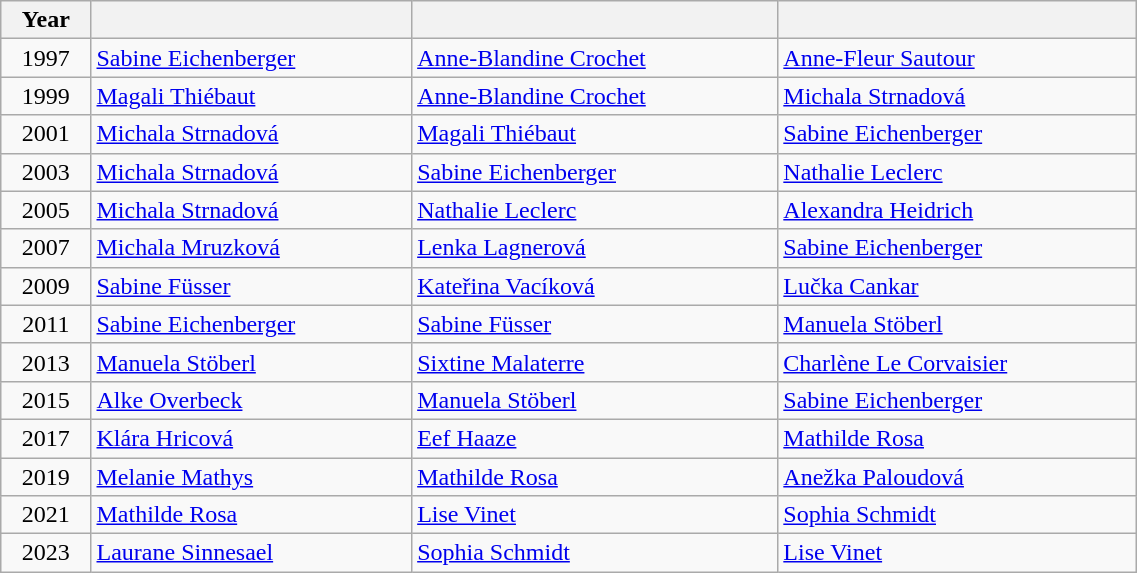<table class="wikitable" width=60% style="font-size:100%; text-align:left;">
<tr>
<th>Year</th>
<th></th>
<th></th>
<th></th>
</tr>
<tr>
<td align=center>1997</td>
<td> <a href='#'>Sabine Eichenberger</a></td>
<td> <a href='#'>Anne-Blandine Crochet</a></td>
<td> <a href='#'>Anne-Fleur Sautour</a></td>
</tr>
<tr>
<td align=center>1999</td>
<td> <a href='#'>Magali Thiébaut</a></td>
<td> <a href='#'>Anne-Blandine Crochet</a></td>
<td> <a href='#'>Michala Strnadová</a></td>
</tr>
<tr>
<td align=center>2001</td>
<td> <a href='#'>Michala Strnadová</a></td>
<td> <a href='#'>Magali Thiébaut</a></td>
<td> <a href='#'>Sabine Eichenberger</a></td>
</tr>
<tr>
<td align=center>2003</td>
<td> <a href='#'>Michala Strnadová</a></td>
<td> <a href='#'>Sabine Eichenberger</a></td>
<td> <a href='#'>Nathalie Leclerc</a></td>
</tr>
<tr>
<td align=center>2005</td>
<td> <a href='#'>Michala Strnadová</a></td>
<td> <a href='#'>Nathalie Leclerc</a></td>
<td> <a href='#'>Alexandra Heidrich</a></td>
</tr>
<tr>
<td align=center>2007</td>
<td> <a href='#'>Michala Mruzková</a></td>
<td> <a href='#'>Lenka Lagnerová</a></td>
<td> <a href='#'>Sabine Eichenberger</a></td>
</tr>
<tr>
<td align=center>2009</td>
<td> <a href='#'>Sabine Füsser</a></td>
<td> <a href='#'>Kateřina Vacíková</a></td>
<td> <a href='#'>Lučka Cankar</a></td>
</tr>
<tr>
<td align=center>2011</td>
<td> <a href='#'>Sabine Eichenberger</a></td>
<td> <a href='#'>Sabine Füsser</a></td>
<td> <a href='#'>Manuela Stöberl</a></td>
</tr>
<tr>
<td align=center>2013</td>
<td> <a href='#'>Manuela Stöberl</a></td>
<td> <a href='#'>Sixtine Malaterre</a></td>
<td> <a href='#'>Charlène Le Corvaisier</a></td>
</tr>
<tr>
<td align=center>2015</td>
<td> <a href='#'>Alke Overbeck</a></td>
<td> <a href='#'>Manuela Stöberl</a></td>
<td> <a href='#'>Sabine Eichenberger</a></td>
</tr>
<tr>
<td align=center>2017</td>
<td> <a href='#'>Klára Hricová</a></td>
<td> <a href='#'>Eef Haaze</a></td>
<td> <a href='#'>Mathilde Rosa</a></td>
</tr>
<tr>
<td align=center>2019</td>
<td> <a href='#'>Melanie Mathys</a></td>
<td> <a href='#'>Mathilde Rosa</a></td>
<td> <a href='#'>Anežka Paloudová</a></td>
</tr>
<tr>
<td align=center>2021</td>
<td> <a href='#'>Mathilde Rosa</a></td>
<td> <a href='#'>Lise Vinet</a></td>
<td> <a href='#'>Sophia Schmidt</a></td>
</tr>
<tr>
<td align=center>2023</td>
<td> <a href='#'>Laurane Sinnesael</a></td>
<td> <a href='#'>Sophia Schmidt</a></td>
<td> <a href='#'>Lise Vinet</a></td>
</tr>
</table>
